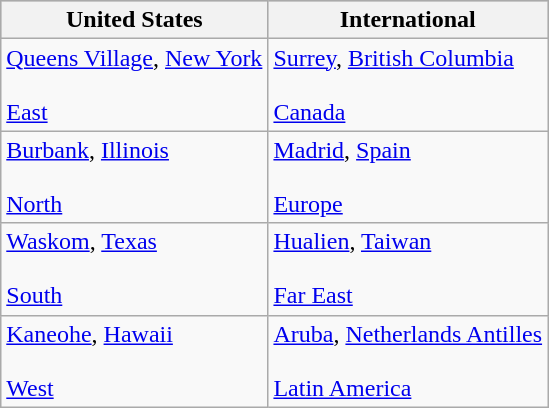<table class="wikitable">
<tr style="background:#bebebe;">
<th>United States</th>
<th>International</th>
</tr>
<tr>
<td> <a href='#'>Queens Village</a>, <a href='#'>New York</a><br><br><a href='#'>East</a></td>
<td> <a href='#'>Surrey</a>, <a href='#'>British Columbia</a><br><br><a href='#'>Canada</a></td>
</tr>
<tr>
<td> <a href='#'>Burbank</a>, <a href='#'>Illinois</a><br><br><a href='#'>North</a></td>
<td> <a href='#'>Madrid</a>, <a href='#'>Spain</a><br><br><a href='#'>Europe</a></td>
</tr>
<tr>
<td> <a href='#'>Waskom</a>, <a href='#'>Texas</a><br><br><a href='#'>South</a></td>
<td> <a href='#'>Hualien</a>, <a href='#'>Taiwan</a><br><br><a href='#'>Far East</a></td>
</tr>
<tr>
<td> <a href='#'>Kaneohe</a>, <a href='#'>Hawaii</a><br><br><a href='#'>West</a></td>
<td> <a href='#'>Aruba</a>, <a href='#'>Netherlands Antilles</a><br><br><a href='#'>Latin America</a></td>
</tr>
</table>
